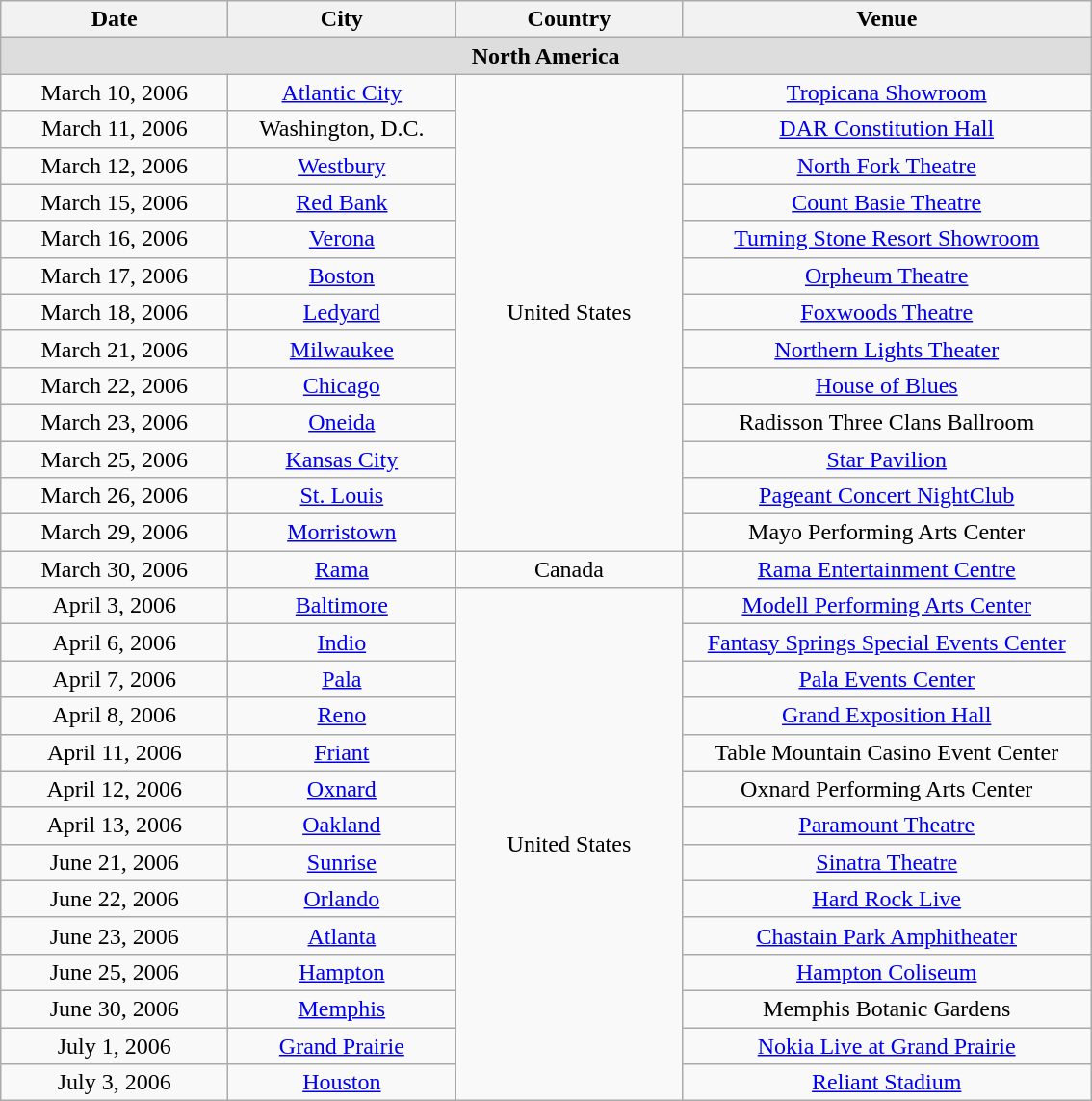<table class="wikitable" style="text-align:center;">
<tr>
<th width="150">Date</th>
<th width="150">City</th>
<th width="150">Country</th>
<th width="275">Venue</th>
</tr>
<tr bgcolor="#DDDDDD">
<td colspan=4><strong>North America</strong></td>
</tr>
<tr>
<td>March 10, 2006</td>
<td><a href='#'>Atlantic City</a></td>
<td rowspan="13">United States</td>
<td><a href='#'>Tropicana Showroom</a></td>
</tr>
<tr>
<td>March 11, 2006</td>
<td>Washington, D.C.</td>
<td><a href='#'>DAR Constitution Hall</a></td>
</tr>
<tr>
<td>March 12, 2006</td>
<td><a href='#'>Westbury</a></td>
<td><a href='#'>North Fork Theatre</a></td>
</tr>
<tr>
<td>March 15, 2006</td>
<td><a href='#'>Red Bank</a></td>
<td><a href='#'>Count Basie Theatre</a></td>
</tr>
<tr>
<td>March 16, 2006</td>
<td><a href='#'>Verona</a></td>
<td><a href='#'>Turning Stone Resort Showroom</a></td>
</tr>
<tr>
<td>March 17, 2006</td>
<td><a href='#'>Boston</a></td>
<td><a href='#'>Orpheum Theatre</a></td>
</tr>
<tr>
<td>March 18, 2006</td>
<td><a href='#'>Ledyard</a></td>
<td><a href='#'>Foxwoods Theatre</a></td>
</tr>
<tr>
<td>March 21, 2006</td>
<td><a href='#'>Milwaukee</a></td>
<td><a href='#'>Northern Lights Theater</a></td>
</tr>
<tr>
<td>March 22, 2006</td>
<td><a href='#'>Chicago</a></td>
<td><a href='#'>House of Blues</a></td>
</tr>
<tr>
<td>March 23, 2006</td>
<td><a href='#'>Oneida</a></td>
<td>Radisson Three Clans Ballroom</td>
</tr>
<tr>
<td>March 25, 2006</td>
<td><a href='#'>Kansas City</a></td>
<td><a href='#'>Star Pavilion</a></td>
</tr>
<tr>
<td>March 26, 2006</td>
<td><a href='#'>St. Louis</a></td>
<td><a href='#'>Pageant Concert NightClub</a></td>
</tr>
<tr>
<td>March 29, 2006</td>
<td><a href='#'>Morristown</a></td>
<td>Mayo Performing Arts Center</td>
</tr>
<tr>
<td>March 30, 2006</td>
<td><a href='#'>Rama</a></td>
<td>Canada</td>
<td><a href='#'>Rama Entertainment Centre</a></td>
</tr>
<tr>
<td>April 3, 2006</td>
<td><a href='#'>Baltimore</a></td>
<td rowspan="14">United States</td>
<td><a href='#'>Modell Performing Arts Center</a></td>
</tr>
<tr>
<td>April 6, 2006</td>
<td><a href='#'>Indio</a></td>
<td><a href='#'>Fantasy Springs Special Events Center</a></td>
</tr>
<tr>
<td>April 7, 2006</td>
<td><a href='#'>Pala</a></td>
<td><a href='#'>Pala Events Center</a></td>
</tr>
<tr>
<td>April 8, 2006</td>
<td><a href='#'>Reno</a></td>
<td><a href='#'>Grand Exposition Hall</a></td>
</tr>
<tr>
<td>April 11, 2006</td>
<td><a href='#'>Friant</a></td>
<td>Table Mountain Casino Event Center</td>
</tr>
<tr>
<td>April 12, 2006</td>
<td><a href='#'>Oxnard</a></td>
<td>Oxnard Performing Arts Center</td>
</tr>
<tr>
<td>April 13, 2006</td>
<td><a href='#'>Oakland</a></td>
<td><a href='#'>Paramount Theatre</a></td>
</tr>
<tr>
<td>June 21, 2006</td>
<td><a href='#'>Sunrise</a></td>
<td><a href='#'>Sinatra Theatre</a></td>
</tr>
<tr>
<td>June 22, 2006</td>
<td><a href='#'>Orlando</a></td>
<td><a href='#'>Hard Rock Live</a></td>
</tr>
<tr>
<td>June 23, 2006</td>
<td><a href='#'>Atlanta</a></td>
<td><a href='#'>Chastain Park Amphitheater</a></td>
</tr>
<tr>
<td>June 25, 2006</td>
<td><a href='#'>Hampton</a></td>
<td><a href='#'>Hampton Coliseum</a></td>
</tr>
<tr>
<td>June 30, 2006</td>
<td><a href='#'>Memphis</a></td>
<td>Memphis Botanic Gardens</td>
</tr>
<tr>
<td>July 1, 2006</td>
<td><a href='#'>Grand Prairie</a></td>
<td><a href='#'>Nokia Live at Grand Prairie</a></td>
</tr>
<tr>
<td>July 3, 2006</td>
<td><a href='#'>Houston</a></td>
<td><a href='#'>Reliant Stadium</a></td>
</tr>
</table>
